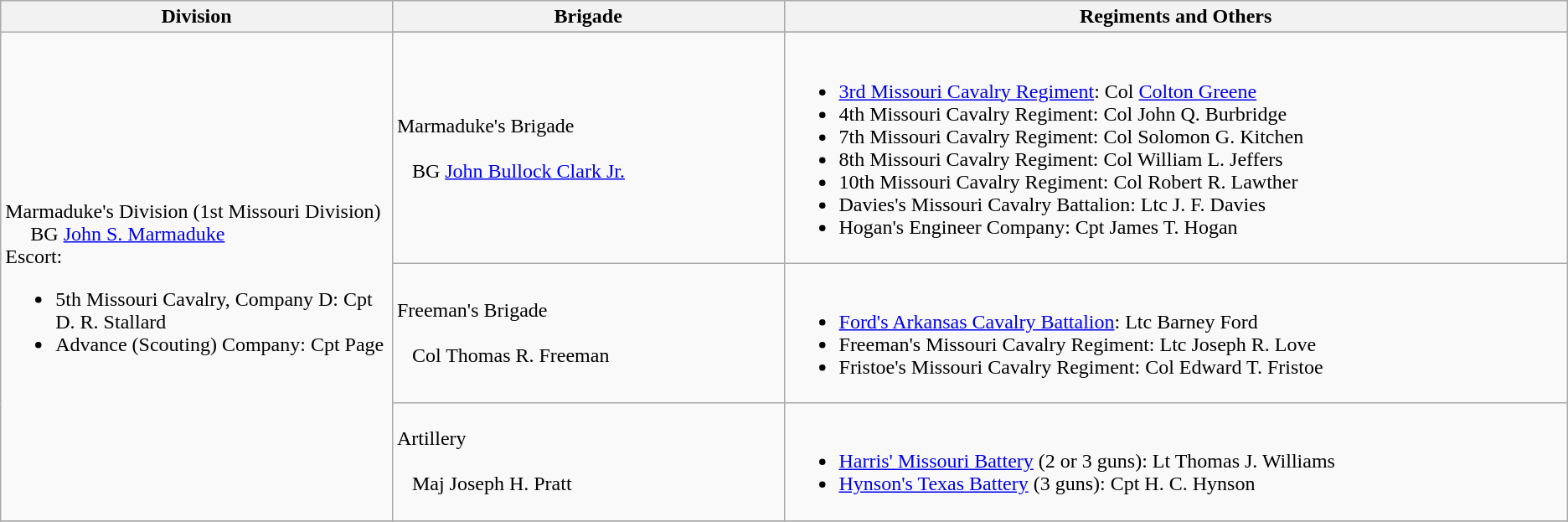<table class="wikitable">
<tr>
<th width=25%>Division</th>
<th width=25%>Brigade</th>
<th>Regiments and Others</th>
</tr>
<tr>
<td rowspan=4><br>Marmaduke's Division (1st Missouri Division)
<br>    
BG <a href='#'>John S. Marmaduke</a><br>
Escort:<br><ul><li>5th Missouri Cavalry, Company D: Cpt D. R. Stallard</li><li>Advance (Scouting) Company: Cpt Page</li></ul></td>
</tr>
<tr>
<td>Marmaduke's Brigade<br><br>  
BG <a href='#'>John Bullock Clark Jr.</a></td>
<td><br><ul><li><a href='#'>3rd Missouri Cavalry Regiment</a>: Col <a href='#'>Colton Greene</a></li><li>4th Missouri Cavalry Regiment: Col John Q. Burbridge</li><li>7th Missouri Cavalry Regiment: Col Solomon G. Kitchen</li><li>8th Missouri Cavalry Regiment: Col William L. Jeffers</li><li>10th Missouri Cavalry Regiment: Col Robert R. Lawther</li><li>Davies's Missouri Cavalry Battalion: Ltc J. F. Davies</li><li>Hogan's Engineer Company: Cpt James T. Hogan</li></ul></td>
</tr>
<tr>
<td>Freeman's Brigade<br><br>  
Col Thomas R. Freeman</td>
<td><br><ul><li><a href='#'>Ford's Arkansas Cavalry Battalion</a>: Ltc Barney Ford</li><li>Freeman's Missouri Cavalry Regiment: Ltc Joseph R. Love</li><li>Fristoe's Missouri Cavalry Regiment: Col Edward T. Fristoe</li></ul></td>
</tr>
<tr>
<td>Artillery<br><br>  
Maj Joseph H. Pratt</td>
<td><br><ul><li><a href='#'>Harris' Missouri Battery</a> (2 or 3 guns): Lt Thomas J. Williams</li><li><a href='#'>Hynson's Texas Battery</a> (3 guns): Cpt H. C. Hynson</li></ul></td>
</tr>
<tr>
</tr>
</table>
